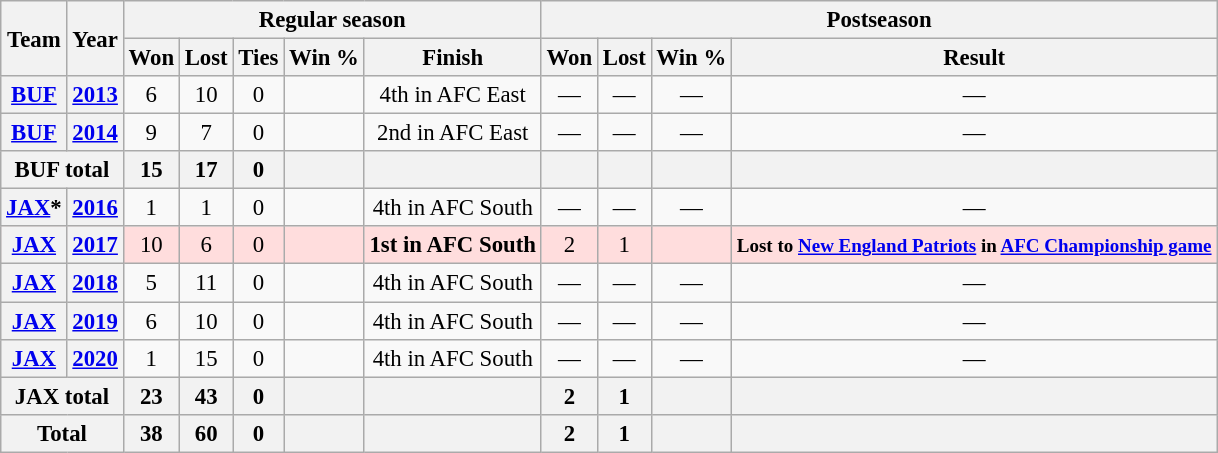<table class="wikitable" style="font-size: 95%; text-align:center;">
<tr>
<th rowspan="2">Team</th>
<th rowspan="2">Year</th>
<th colspan="5">Regular season</th>
<th colspan="4">Postseason</th>
</tr>
<tr>
<th>Won</th>
<th>Lost</th>
<th>Ties</th>
<th>Win %</th>
<th>Finish</th>
<th>Won</th>
<th>Lost</th>
<th>Win %</th>
<th>Result</th>
</tr>
<tr>
<th><a href='#'>BUF</a></th>
<th><a href='#'>2013</a></th>
<td>6</td>
<td>10</td>
<td>0</td>
<td></td>
<td>4th in AFC East</td>
<td>—</td>
<td>—</td>
<td>—</td>
<td>—</td>
</tr>
<tr>
<th><a href='#'>BUF</a></th>
<th><a href='#'>2014</a></th>
<td>9</td>
<td>7</td>
<td>0</td>
<td></td>
<td>2nd in AFC East</td>
<td>—</td>
<td>—</td>
<td>—</td>
<td>—</td>
</tr>
<tr>
<th colspan="2">BUF total</th>
<th>15</th>
<th>17</th>
<th>0</th>
<th></th>
<th></th>
<th></th>
<th></th>
<th></th>
<th></th>
</tr>
<tr>
<th><a href='#'>JAX</a>*</th>
<th><a href='#'>2016</a></th>
<td>1</td>
<td>1</td>
<td>0</td>
<td></td>
<td>4th in AFC South</td>
<td>—</td>
<td>—</td>
<td>—</td>
<td>—</td>
</tr>
<tr ! style="background:#fdd;">
<th><a href='#'>JAX</a></th>
<th><a href='#'>2017</a></th>
<td>10</td>
<td>6</td>
<td>0</td>
<td></td>
<td><strong>1st in AFC South</strong></td>
<td>2</td>
<td>1</td>
<td></td>
<td><small><strong>Lost to <a href='#'>New England Patriots</a> in <a href='#'>AFC Championship game</a></strong></small></td>
</tr>
<tr>
<th><a href='#'>JAX</a></th>
<th><a href='#'>2018</a></th>
<td>5</td>
<td>11</td>
<td>0</td>
<td></td>
<td>4th in AFC South</td>
<td>—</td>
<td>—</td>
<td>—</td>
<td>—</td>
</tr>
<tr>
<th><a href='#'>JAX</a></th>
<th><a href='#'>2019</a></th>
<td>6</td>
<td>10</td>
<td>0</td>
<td></td>
<td>4th in AFC South</td>
<td>—</td>
<td>—</td>
<td>—</td>
<td>—</td>
</tr>
<tr>
<th><a href='#'>JAX</a></th>
<th><a href='#'>2020</a></th>
<td>1</td>
<td>15</td>
<td>0</td>
<td></td>
<td>4th in AFC South</td>
<td>—</td>
<td>—</td>
<td>—</td>
<td>—</td>
</tr>
<tr>
<th colspan="2">JAX total</th>
<th>23</th>
<th>43</th>
<th>0</th>
<th></th>
<th></th>
<th>2</th>
<th>1</th>
<th></th>
<th></th>
</tr>
<tr>
<th colspan="2">Total</th>
<th>38</th>
<th>60</th>
<th>0</th>
<th></th>
<th></th>
<th>2</th>
<th>1</th>
<th></th>
<th></th>
</tr>
</table>
